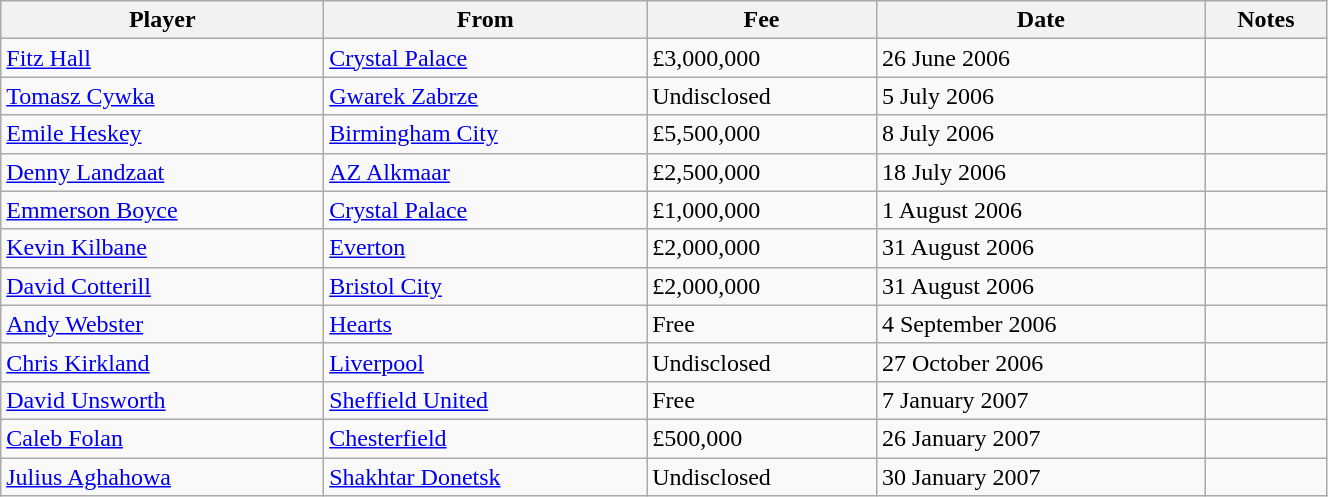<table class="wikitable" style="text-align:center; width:70%; text-align:left">
<tr>
<th>Player</th>
<th>From</th>
<th>Fee</th>
<th>Date</th>
<th>Notes</th>
</tr>
<tr --->
<td> <a href='#'>Fitz Hall</a></td>
<td> <a href='#'>Crystal Palace</a></td>
<td>£3,000,000</td>
<td>26 June 2006</td>
<td align="center"></td>
</tr>
<tr --->
<td> <a href='#'>Tomasz Cywka</a></td>
<td> <a href='#'>Gwarek Zabrze</a></td>
<td>Undisclosed</td>
<td>5 July 2006</td>
<td align="center"></td>
</tr>
<tr --->
<td> <a href='#'>Emile Heskey</a></td>
<td> <a href='#'>Birmingham City</a></td>
<td>£5,500,000</td>
<td>8 July 2006</td>
<td align="center"></td>
</tr>
<tr --->
<td> <a href='#'>Denny Landzaat</a></td>
<td> <a href='#'>AZ Alkmaar</a></td>
<td>£2,500,000</td>
<td>18 July 2006</td>
<td align="center"></td>
</tr>
<tr --->
<td> <a href='#'>Emmerson Boyce</a></td>
<td> <a href='#'>Crystal Palace</a></td>
<td>£1,000,000</td>
<td>1 August 2006</td>
<td align="center"></td>
</tr>
<tr --->
<td> <a href='#'>Kevin Kilbane</a></td>
<td> <a href='#'>Everton</a></td>
<td>£2,000,000</td>
<td>31 August 2006</td>
<td align="center"></td>
</tr>
<tr --->
<td> <a href='#'>David Cotterill</a></td>
<td> <a href='#'>Bristol City</a></td>
<td>£2,000,000</td>
<td>31 August 2006</td>
<td align="center"></td>
</tr>
<tr --->
<td> <a href='#'>Andy Webster</a></td>
<td> <a href='#'>Hearts</a></td>
<td>Free</td>
<td>4 September 2006</td>
<td align="center"></td>
</tr>
<tr --->
<td> <a href='#'>Chris Kirkland</a></td>
<td> <a href='#'>Liverpool</a></td>
<td>Undisclosed</td>
<td>27 October 2006</td>
<td align="center"></td>
</tr>
<tr --->
<td> <a href='#'>David Unsworth</a></td>
<td> <a href='#'>Sheffield United</a></td>
<td>Free</td>
<td>7 January 2007</td>
<td align="center"></td>
</tr>
<tr --->
<td> <a href='#'>Caleb Folan</a></td>
<td> <a href='#'>Chesterfield</a></td>
<td>£500,000</td>
<td>26 January 2007</td>
<td align="center"></td>
</tr>
<tr --->
<td> <a href='#'>Julius Aghahowa</a></td>
<td> <a href='#'>Shakhtar Donetsk</a></td>
<td>Undisclosed</td>
<td>30 January 2007</td>
<td align="center"></td>
</tr>
</table>
